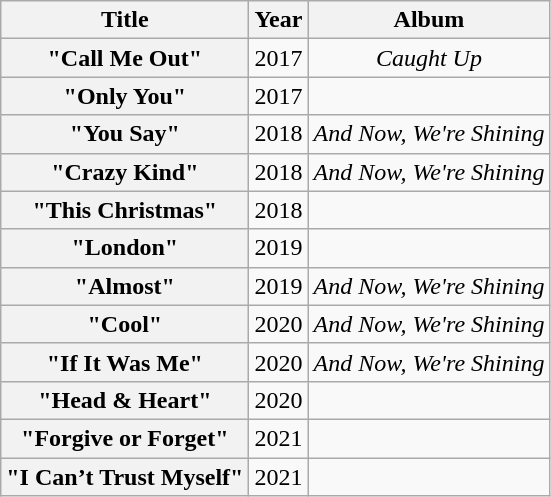<table class="wikitable plainrowheaders" style="text-align:center;">
<tr>
<th scope="col">Title</th>
<th scope="col">Year</th>
<th scope="col">Album</th>
</tr>
<tr>
<th scope="row">"Call Me Out"</th>
<td>2017</td>
<td><em>Caught Up</em></td>
</tr>
<tr>
<th scope="row">"Only You"</th>
<td>2017</td>
<td></td>
</tr>
<tr>
<th scope="row">"You Say"</th>
<td>2018</td>
<td><em>And Now, We're Shining</em></td>
</tr>
<tr>
<th scope="row">"Crazy Kind"</th>
<td>2018</td>
<td><em>And Now, We're Shining</em></td>
</tr>
<tr>
<th scope="row">"This Christmas"</th>
<td>2018</td>
<td></td>
</tr>
<tr>
<th scope="row">"London"</th>
<td>2019</td>
<td></td>
</tr>
<tr>
<th scope="row">"Almost"</th>
<td>2019</td>
<td><em>And Now, We're Shining</em></td>
</tr>
<tr>
<th scope="row">"Cool"</th>
<td>2020</td>
<td><em>And Now, We're Shining</em></td>
</tr>
<tr>
<th scope="row">"If It Was Me"</th>
<td>2020</td>
<td><em>And Now, We're Shining</em></td>
</tr>
<tr>
<th scope="row">"Head & Heart"</th>
<td>2020</td>
<td></td>
</tr>
<tr>
<th scope="row">"Forgive or Forget"</th>
<td>2021</td>
<td></td>
</tr>
<tr>
<th scope="row">"I Can’t Trust Myself"</th>
<td>2021</td>
<td></td>
</tr>
</table>
